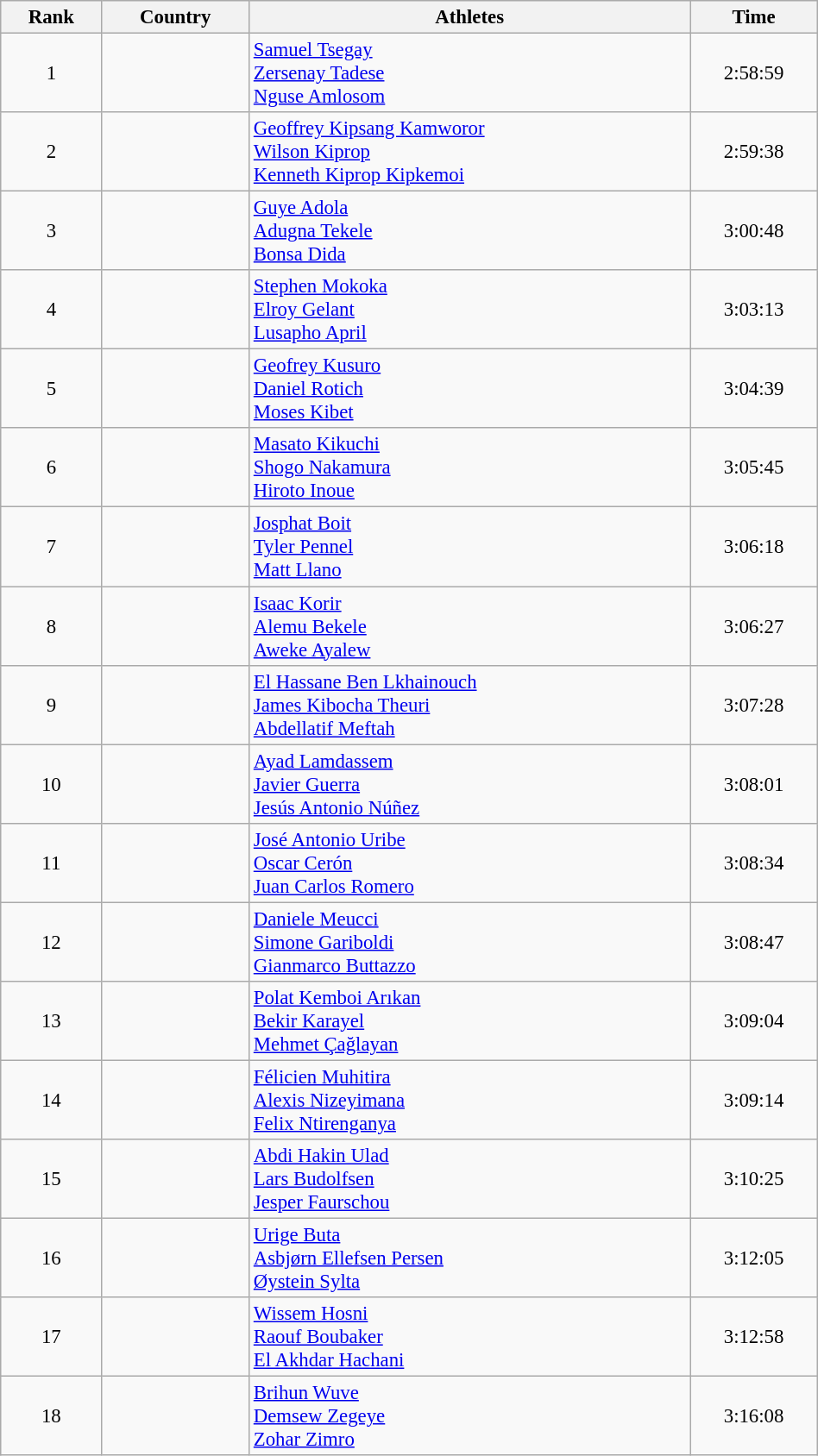<table class="wikitable sortable" style=" text-align:center; font-size:95%;" width="50%">
<tr>
<th>Rank</th>
<th>Country</th>
<th>Athletes</th>
<th>Time</th>
</tr>
<tr>
<td align=center>1</td>
<td align=left></td>
<td align=left><a href='#'>Samuel Tsegay</a><br><a href='#'>Zersenay Tadese</a><br><a href='#'>Nguse Amlosom</a></td>
<td>2:58:59</td>
</tr>
<tr>
<td align=center>2</td>
<td align=left></td>
<td align=left><a href='#'>Geoffrey Kipsang Kamworor</a><br><a href='#'>Wilson Kiprop</a><br><a href='#'>Kenneth Kiprop Kipkemoi</a></td>
<td>2:59:38</td>
</tr>
<tr>
<td align=center>3</td>
<td align=left></td>
<td align=left><a href='#'>Guye Adola</a><br><a href='#'>Adugna Tekele</a><br><a href='#'>Bonsa Dida</a></td>
<td>3:00:48</td>
</tr>
<tr>
<td align=center>4</td>
<td align=left></td>
<td align=left><a href='#'>Stephen Mokoka</a><br><a href='#'>Elroy Gelant</a><br><a href='#'>Lusapho April</a></td>
<td>3:03:13</td>
</tr>
<tr>
<td align=center>5</td>
<td align=left></td>
<td align=left><a href='#'>Geofrey Kusuro</a><br><a href='#'>Daniel Rotich</a><br><a href='#'>Moses Kibet</a></td>
<td>3:04:39</td>
</tr>
<tr>
<td align=center>6</td>
<td align=left></td>
<td align=left><a href='#'>Masato Kikuchi</a><br><a href='#'>Shogo Nakamura</a><br><a href='#'>Hiroto Inoue</a></td>
<td>3:05:45</td>
</tr>
<tr>
<td align=center>7</td>
<td align=left></td>
<td align=left><a href='#'>Josphat Boit</a><br><a href='#'>Tyler Pennel</a><br><a href='#'>Matt Llano</a></td>
<td>3:06:18</td>
</tr>
<tr>
<td align=center>8</td>
<td align=left></td>
<td align=left><a href='#'>Isaac Korir</a><br><a href='#'>Alemu Bekele</a><br><a href='#'>Aweke Ayalew</a></td>
<td>3:06:27</td>
</tr>
<tr>
<td align=center>9</td>
<td align=left></td>
<td align=left><a href='#'>El Hassane Ben Lkhainouch</a><br><a href='#'>James Kibocha Theuri</a><br><a href='#'>Abdellatif Meftah</a></td>
<td>3:07:28</td>
</tr>
<tr>
<td align=center>10</td>
<td align=left></td>
<td align=left><a href='#'>Ayad Lamdassem</a><br><a href='#'>Javier Guerra</a><br><a href='#'>Jesús Antonio Núñez</a></td>
<td>3:08:01</td>
</tr>
<tr>
<td align=center>11</td>
<td align=left></td>
<td align=left><a href='#'>José Antonio Uribe</a><br><a href='#'>Oscar Cerón</a><br><a href='#'>Juan Carlos Romero</a></td>
<td>3:08:34</td>
</tr>
<tr>
<td align=center>12</td>
<td align=left></td>
<td align=left><a href='#'>Daniele Meucci</a><br><a href='#'>Simone Gariboldi</a><br><a href='#'>Gianmarco Buttazzo</a></td>
<td>3:08:47</td>
</tr>
<tr>
<td align=center>13</td>
<td align=left></td>
<td align=left><a href='#'>Polat Kemboi Arıkan</a><br><a href='#'>Bekir Karayel</a><br><a href='#'>Mehmet Çağlayan</a></td>
<td>3:09:04</td>
</tr>
<tr>
<td align=center>14</td>
<td align=left></td>
<td align=left><a href='#'>Félicien Muhitira</a><br><a href='#'>Alexis Nizeyimana</a><br><a href='#'>Felix Ntirenganya</a></td>
<td>3:09:14</td>
</tr>
<tr>
<td align=center>15</td>
<td align=left></td>
<td align=left><a href='#'>Abdi Hakin Ulad</a><br><a href='#'>Lars Budolfsen</a><br><a href='#'>Jesper Faurschou</a></td>
<td>3:10:25</td>
</tr>
<tr>
<td align=center>16</td>
<td align=left></td>
<td align=left><a href='#'>Urige Buta</a><br><a href='#'>Asbjørn Ellefsen Persen</a><br><a href='#'>Øystein Sylta</a></td>
<td>3:12:05</td>
</tr>
<tr>
<td align=center>17</td>
<td align=left></td>
<td align=left><a href='#'>Wissem Hosni</a><br><a href='#'>Raouf Boubaker</a><br><a href='#'>El Akhdar Hachani</a></td>
<td>3:12:58</td>
</tr>
<tr>
<td align=center>18</td>
<td align=left></td>
<td align=left><a href='#'>Brihun Wuve</a><br><a href='#'>Demsew Zegeye</a><br><a href='#'>Zohar Zimro</a></td>
<td>3:16:08</td>
</tr>
</table>
